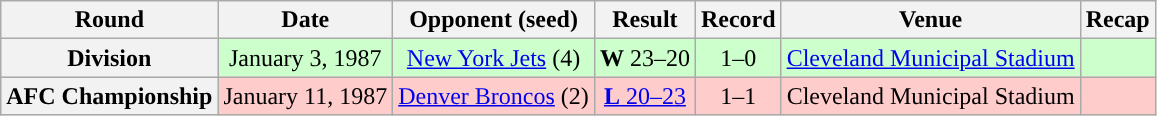<table class="wikitable" style="text-align:center">
<tr>
<th>Round</th>
<th>Date</th>
<th>Opponent (seed)</th>
<th>Result</th>
<th>Record</th>
<th>Venue</th>
<th>Recap</th>
</tr>
<tr style="background:#cfc">
<th>Division</th>
<td>January 3, 1987</td>
<td><a href='#'>New York Jets</a> (4)</td>
<td><strong>W</strong> 23–20</td>
<td>1–0</td>
<td><a href='#'>Cleveland Municipal Stadium</a></td>
<td></td>
</tr>
<tr style="background:#fcc">
<th>AFC Championship</th>
<td>January 11, 1987</td>
<td><a href='#'>Denver Broncos</a> (2)</td>
<td><a href='#'><strong>L</strong> 20–23</a></td>
<td>1–1</td>
<td>Cleveland Municipal Stadium</td>
<td></td>
</tr>
</table>
